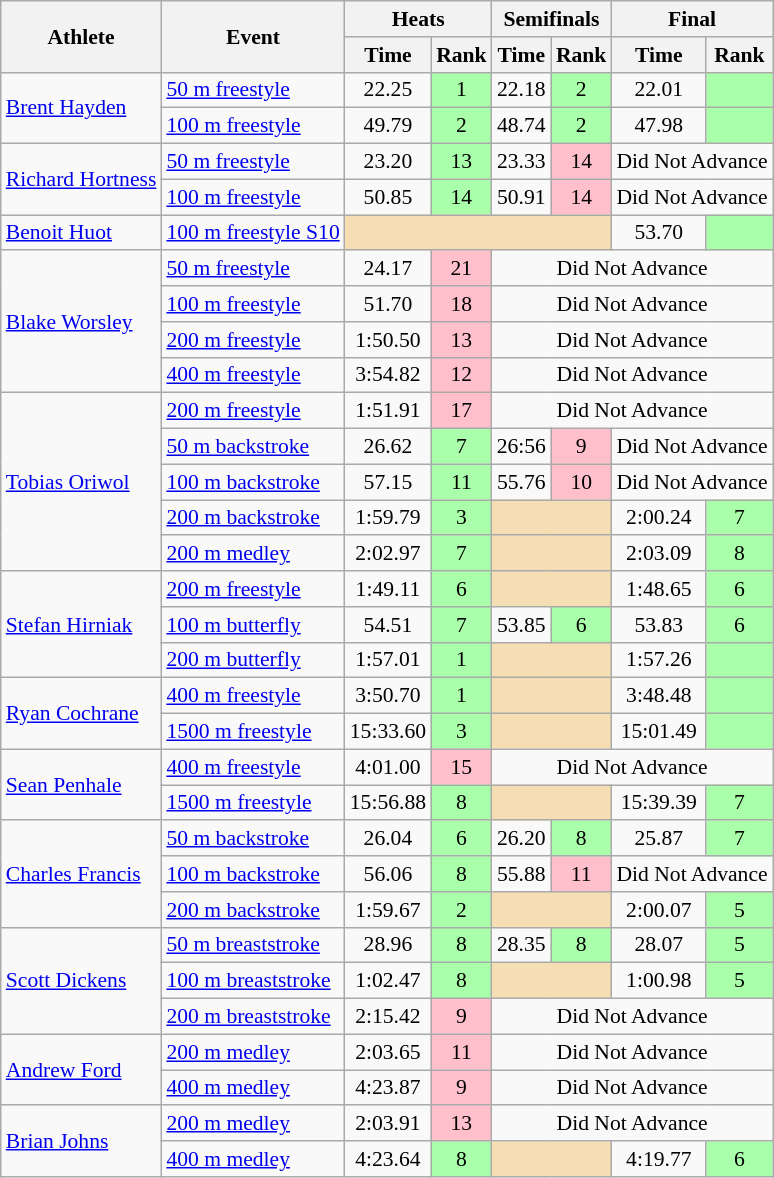<table class=wikitable style="font-size:90%">
<tr>
<th rowspan="2">Athlete</th>
<th rowspan="2">Event</th>
<th colspan="2">Heats</th>
<th colspan="2">Semifinals</th>
<th colspan="2">Final</th>
</tr>
<tr>
<th>Time</th>
<th>Rank</th>
<th>Time</th>
<th>Rank</th>
<th>Time</th>
<th>Rank</th>
</tr>
<tr>
<td rowspan="2"><a href='#'>Brent Hayden</a></td>
<td><a href='#'>50 m freestyle</a></td>
<td align=center>22.25</td>
<td style="text-align:center; background:#afa;">1</td>
<td align=center>22.18</td>
<td style="text-align:center; background:#afa;">2</td>
<td align=center>22.01</td>
<td style="text-align:center; background:#afa;"></td>
</tr>
<tr>
<td><a href='#'>100 m freestyle</a></td>
<td align=center>49.79</td>
<td style="text-align:center; background:#afa;">2</td>
<td align=center>48.74</td>
<td style="text-align:center; background:#afa;">2</td>
<td align=center>47.98</td>
<td style="text-align:center; background:#afa;"></td>
</tr>
<tr>
<td rowspan="2"><a href='#'>Richard Hortness</a></td>
<td><a href='#'>50 m freestyle</a></td>
<td align=center>23.20</td>
<td style="text-align:center; background:#afa;">13</td>
<td align=center>23.33</td>
<td style="text-align:center; background:pink;">14</td>
<td colspan="2" style="text-align:center;">Did Not Advance</td>
</tr>
<tr>
<td><a href='#'>100 m freestyle</a></td>
<td align=center>50.85</td>
<td style="text-align:center; background:#afa;">14</td>
<td align=center>50.91</td>
<td style="text-align:center; background:pink;">14</td>
<td colspan="2" style="text-align:center;">Did Not Advance</td>
</tr>
<tr>
<td><a href='#'>Benoit Huot</a></td>
<td><a href='#'>100 m freestyle S10</a></td>
<td colspan="4" style="background:wheat;"></td>
<td align=center>53.70</td>
<td style="text-align:center; background:#afa;"></td>
</tr>
<tr>
<td rowspan="4"><a href='#'>Blake Worsley</a></td>
<td><a href='#'>50 m freestyle</a></td>
<td align=center>24.17</td>
<td style="text-align:center; background:pink;">21</td>
<td colspan="4" style="text-align:center;">Did Not Advance</td>
</tr>
<tr>
<td><a href='#'>100 m freestyle</a></td>
<td align=center>51.70</td>
<td style="text-align:center; background:pink;">18</td>
<td colspan="4" style="text-align:center;">Did Not Advance</td>
</tr>
<tr>
<td><a href='#'>200 m freestyle</a></td>
<td align=center>1:50.50</td>
<td style="text-align:center; background:pink;">13</td>
<td colspan="4" style="text-align:center;">Did Not Advance</td>
</tr>
<tr>
<td><a href='#'>400 m freestyle</a></td>
<td align=center>3:54.82</td>
<td style="text-align:center; background:pink;">12</td>
<td colspan="4" style="text-align:center;">Did Not Advance</td>
</tr>
<tr>
<td rowspan="5"><a href='#'>Tobias Oriwol</a></td>
<td><a href='#'>200 m freestyle</a></td>
<td align=center>1:51.91</td>
<td style="text-align:center; background:pink;">17</td>
<td colspan="4" style="text-align:center;">Did Not Advance</td>
</tr>
<tr>
<td><a href='#'>50 m backstroke</a></td>
<td align=center>26.62</td>
<td style="text-align:center; background:#afa;">7</td>
<td align=center>26:56</td>
<td style="text-align:center; background:pink;">9</td>
<td colspan="2" style="text-align:center;">Did Not Advance</td>
</tr>
<tr>
<td><a href='#'>100 m backstroke</a></td>
<td align=center>57.15</td>
<td style="text-align:center; background:#afa;">11</td>
<td align=center>55.76</td>
<td style="text-align:center; background:pink;">10</td>
<td colspan="2" style="text-align:center;">Did Not Advance</td>
</tr>
<tr>
<td><a href='#'>200 m backstroke</a></td>
<td align=center>1:59.79</td>
<td style="text-align:center; background:#afa;">3</td>
<td colspan="2" style="background:wheat;"></td>
<td align=center>2:00.24</td>
<td style="text-align:center; background:#afa;">7</td>
</tr>
<tr>
<td><a href='#'>200 m medley</a></td>
<td align=center>2:02.97</td>
<td style="text-align:center; background:#afa;">7</td>
<td colspan="2" style="background:wheat;"></td>
<td align=center>2:03.09</td>
<td style="text-align:center; background:#afa;">8</td>
</tr>
<tr>
<td rowspan="3"><a href='#'>Stefan Hirniak</a></td>
<td><a href='#'>200 m freestyle</a></td>
<td align=center>1:49.11</td>
<td style="text-align:center; background:#afa;">6</td>
<td colspan="2" style="background:wheat;"></td>
<td align=center>1:48.65</td>
<td style="text-align:center; background:#afa;">6</td>
</tr>
<tr>
<td><a href='#'>100 m butterfly</a></td>
<td align=center>54.51</td>
<td style="text-align:center; background:#afa;">7</td>
<td align=center>53.85</td>
<td style="text-align:center; background:#afa;">6</td>
<td align=center>53.83</td>
<td style="text-align:center; background:#afa;">6</td>
</tr>
<tr>
<td><a href='#'>200 m butterfly</a></td>
<td align=center>1:57.01</td>
<td style="text-align:center; background:#afa;">1</td>
<td colspan="2" style="background:wheat;"></td>
<td align=center>1:57.26</td>
<td style="text-align:center; background:#afa;"></td>
</tr>
<tr>
<td rowspan="2"><a href='#'>Ryan Cochrane</a></td>
<td><a href='#'>400 m freestyle</a></td>
<td align=center>3:50.70</td>
<td style="text-align:center; background:#afa;">1</td>
<td colspan="2" style="background:wheat;"></td>
<td align=center>3:48.48</td>
<td style="text-align:center; background:#afa;"></td>
</tr>
<tr>
<td><a href='#'>1500 m freestyle</a></td>
<td align=center>15:33.60</td>
<td style="text-align:center; background:#afa;">3</td>
<td colspan="2" style="background:wheat;"></td>
<td align=center>15:01.49</td>
<td style="text-align:center; background:#afa;"></td>
</tr>
<tr>
<td rowspan="2"><a href='#'>Sean Penhale</a></td>
<td><a href='#'>400 m freestyle</a></td>
<td align=center>4:01.00</td>
<td style="text-align:center; background:pink;">15</td>
<td colspan="4" style="text-align:center;">Did Not Advance</td>
</tr>
<tr>
<td><a href='#'>1500 m freestyle</a></td>
<td align=center>15:56.88</td>
<td style="text-align:center; background:#afa;">8</td>
<td colspan="2" style="background:wheat;"></td>
<td align=center>15:39.39</td>
<td style="text-align:center; background:#afa;">7</td>
</tr>
<tr>
<td rowspan="3"><a href='#'>Charles Francis</a></td>
<td><a href='#'>50 m backstroke</a></td>
<td align=center>26.04</td>
<td style="text-align:center; background:#afa;">6</td>
<td align=center>26.20</td>
<td style="text-align:center; background:#afa;">8</td>
<td align=center>25.87</td>
<td style="text-align:center; background:#afa;">7</td>
</tr>
<tr>
<td><a href='#'>100 m backstroke</a></td>
<td align=center>56.06</td>
<td style="text-align:center; background:#afa;">8</td>
<td align=center>55.88</td>
<td style="text-align:center; background:pink;">11</td>
<td colspan="2" style="text-align:center;">Did Not Advance</td>
</tr>
<tr>
<td><a href='#'>200 m backstroke</a></td>
<td align=center>1:59.67</td>
<td style="text-align:center; background:#afa;">2</td>
<td colspan="2" style="background:wheat;"></td>
<td align=center>2:00.07</td>
<td style="text-align:center; background:#afa;">5</td>
</tr>
<tr>
<td rowspan="3"><a href='#'>Scott Dickens</a></td>
<td><a href='#'>50 m breaststroke</a></td>
<td align=center>28.96</td>
<td style="text-align:center; background:#afa;">8</td>
<td align=center>28.35</td>
<td style="text-align:center; background:#afa;">8</td>
<td align=center>28.07</td>
<td style="text-align:center; background:#afa;">5</td>
</tr>
<tr>
<td><a href='#'>100 m breaststroke</a></td>
<td align=center>1:02.47</td>
<td style="text-align:center; background:#afa;">8</td>
<td colspan="2" style="background:wheat;"></td>
<td align=center>1:00.98</td>
<td style="text-align:center; background:#afa;">5</td>
</tr>
<tr>
<td><a href='#'>200 m breaststroke</a></td>
<td align=center>2:15.42</td>
<td style="text-align:center; background:pink;">9</td>
<td colspan="4" style="text-align:center;">Did Not Advance</td>
</tr>
<tr>
<td rowspan="2"><a href='#'>Andrew Ford</a></td>
<td><a href='#'>200 m medley</a></td>
<td align=center>2:03.65</td>
<td style="text-align:center; background:pink;">11</td>
<td colspan="4" style="text-align:center;">Did Not Advance</td>
</tr>
<tr>
<td><a href='#'>400 m medley</a></td>
<td align=center>4:23.87</td>
<td style="text-align:center; background:pink;">9</td>
<td colspan="4" style="text-align:center;">Did Not Advance</td>
</tr>
<tr>
<td rowspan="2"><a href='#'>Brian Johns</a></td>
<td><a href='#'>200 m medley</a></td>
<td align=center>2:03.91</td>
<td style="text-align:center; background:pink;">13</td>
<td colspan="4" style="text-align:center;">Did Not Advance</td>
</tr>
<tr>
<td><a href='#'>400 m medley</a></td>
<td align=center>4:23.64</td>
<td style="text-align:center; background:#afa;">8</td>
<td colspan="2" style="background:wheat;"></td>
<td align=center>4:19.77</td>
<td style="text-align:center; background:#afa;">6</td>
</tr>
</table>
